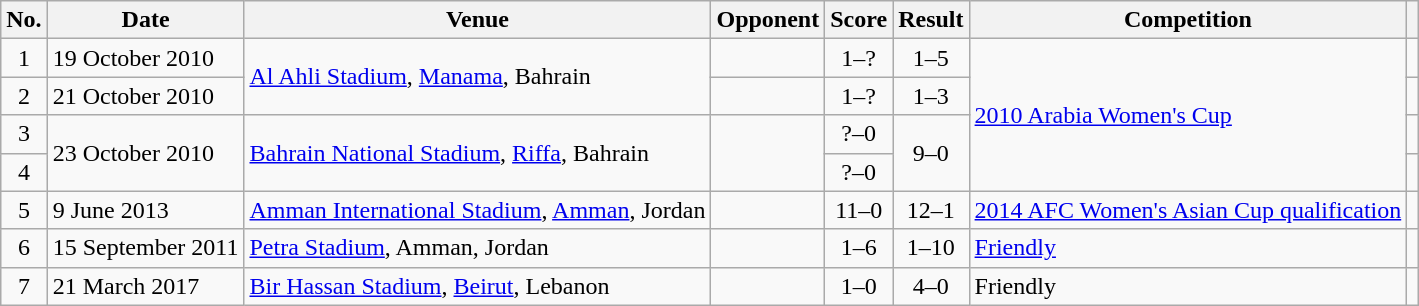<table class="wikitable sortable">
<tr>
<th scope="col">No.</th>
<th scope="col">Date</th>
<th scope="col">Venue</th>
<th scope="col">Opponent</th>
<th scope="col">Score</th>
<th scope="col">Result</th>
<th scope="col">Competition</th>
<th scope="col" class="unsortable"></th>
</tr>
<tr>
<td align="center">1</td>
<td>19 October 2010</td>
<td rowspan="2"><a href='#'>Al Ahli Stadium</a>, <a href='#'>Manama</a>, Bahrain</td>
<td></td>
<td align="center">1–?</td>
<td align="center">1–5</td>
<td rowspan="4"><a href='#'>2010 Arabia Women's Cup</a></td>
<td></td>
</tr>
<tr>
<td align="center">2</td>
<td>21 October 2010</td>
<td></td>
<td align="center">1–?</td>
<td align="center">1–3</td>
<td></td>
</tr>
<tr>
<td align="center">3</td>
<td rowspan="2">23 October 2010</td>
<td rowspan="2"><a href='#'>Bahrain National Stadium</a>, <a href='#'>Riffa</a>, Bahrain</td>
<td rowspan="2"></td>
<td align="center">?–0</td>
<td rowspan="2" align="center">9–0</td>
<td></td>
</tr>
<tr>
<td align="center">4</td>
<td align="center">?–0</td>
<td></td>
</tr>
<tr>
<td align="center">5</td>
<td>9 June 2013</td>
<td><a href='#'>Amman International Stadium</a>, <a href='#'>Amman</a>, Jordan</td>
<td></td>
<td align="center">11–0</td>
<td align="center">12–1</td>
<td><a href='#'>2014 AFC Women's Asian Cup qualification</a></td>
<td></td>
</tr>
<tr>
<td align="center">6</td>
<td>15 September 2011</td>
<td><a href='#'>Petra Stadium</a>, Amman, Jordan</td>
<td></td>
<td align="center">1–6</td>
<td align="center">1–10</td>
<td><a href='#'>Friendly</a></td>
<td></td>
</tr>
<tr>
<td align="center">7</td>
<td>21 March 2017</td>
<td rowspan="2"><a href='#'>Bir Hassan Stadium</a>, <a href='#'>Beirut</a>, Lebanon</td>
<td></td>
<td align="center">1–0</td>
<td align="center">4–0</td>
<td>Friendly</td>
<td></td>
</tr>
</table>
